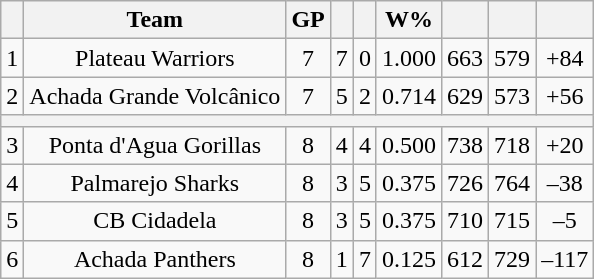<table class="wikitable" style="text-align:center;">
<tr>
<th></th>
<th>Team</th>
<th>GP</th>
<th></th>
<th></th>
<th>W%</th>
<th></th>
<th></th>
<th></th>
</tr>
<tr>
<td>1</td>
<td>Plateau Warriors</td>
<td>7</td>
<td>7</td>
<td>0</td>
<td>1.000</td>
<td>663</td>
<td>579</td>
<td>+84</td>
</tr>
<tr>
<td>2</td>
<td>Achada Grande Volcânico</td>
<td>7</td>
<td>5</td>
<td>2</td>
<td>0.714</td>
<td>629</td>
<td>573</td>
<td>+56</td>
</tr>
<tr>
<th colspan="9"></th>
</tr>
<tr>
<td>3</td>
<td>Ponta d'Agua Gorillas</td>
<td>8</td>
<td>4</td>
<td>4</td>
<td>0.500</td>
<td>738</td>
<td>718</td>
<td>+20</td>
</tr>
<tr>
<td>4</td>
<td>Palmarejo Sharks</td>
<td>8</td>
<td>3</td>
<td>5</td>
<td>0.375</td>
<td>726</td>
<td>764</td>
<td>–38</td>
</tr>
<tr>
<td>5</td>
<td>CB Cidadela</td>
<td>8</td>
<td>3</td>
<td>5</td>
<td>0.375</td>
<td>710</td>
<td>715</td>
<td>–5</td>
</tr>
<tr>
<td>6</td>
<td>Achada Panthers</td>
<td>8</td>
<td>1</td>
<td>7</td>
<td>0.125</td>
<td>612</td>
<td>729</td>
<td>–117</td>
</tr>
</table>
